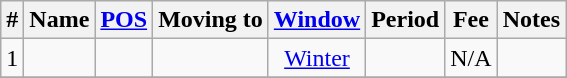<table class="wikitable sortable" style="text-align:center">
<tr>
<th>#</th>
<th>Name</th>
<th><a href='#'>POS</a></th>
<th>Moving to</th>
<th><a href='#'>Window</a></th>
<th>Period</th>
<th>Fee</th>
<th>Notes</th>
</tr>
<tr>
<td>1</td>
<td align=left></td>
<td></td>
<td align=left></td>
<td><a href='#'>Winter</a></td>
<td></td>
<td>N/A</td>
<td></td>
</tr>
<tr>
</tr>
</table>
